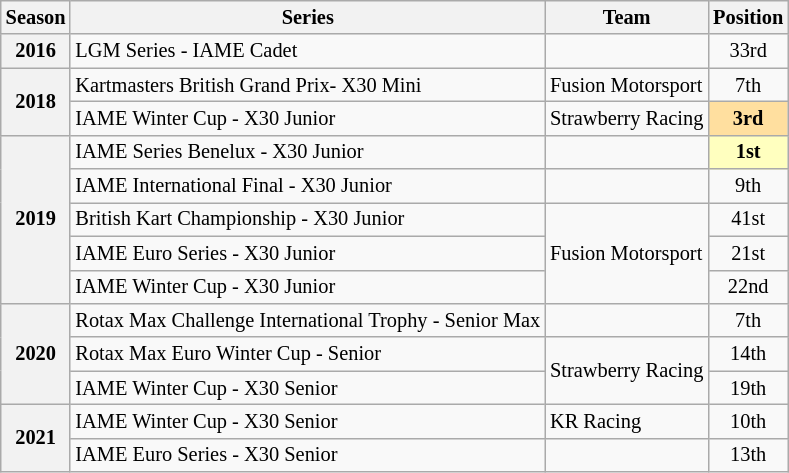<table class="wikitable" style="font-size: 85%; text-align:center">
<tr>
<th>Season</th>
<th>Series</th>
<th>Team</th>
<th>Position</th>
</tr>
<tr>
<th>2016</th>
<td align="left">LGM Series - IAME Cadet</td>
<td align="left"></td>
<td>33rd</td>
</tr>
<tr>
<th rowspan="2">2018</th>
<td align="left">Kartmasters British Grand Prix- X30 Mini</td>
<td align="left">Fusion Motorsport</td>
<td>7th</td>
</tr>
<tr>
<td align="left">IAME Winter Cup - X30 Junior</td>
<td align="left">Strawberry Racing</td>
<td style="background:#FFDF9F;"><strong>3rd</strong></td>
</tr>
<tr>
<th rowspan="5">2019</th>
<td align="left">IAME Series Benelux - X30 Junior</td>
<td align="left"></td>
<td style="background:#FFFFBF;"><strong>1st</strong></td>
</tr>
<tr>
<td align="left">IAME International Final - X30 Junior</td>
<td align="left"></td>
<td>9th</td>
</tr>
<tr>
<td align="left">British Kart Championship - X30 Junior</td>
<td rowspan="3" align="left">Fusion Motorsport</td>
<td>41st</td>
</tr>
<tr>
<td align="left">IAME Euro Series - X30 Junior</td>
<td>21st</td>
</tr>
<tr>
<td align="left">IAME Winter Cup - X30 Junior</td>
<td>22nd</td>
</tr>
<tr>
<th rowspan="3">2020</th>
<td align="left">Rotax Max Challenge International Trophy - Senior Max</td>
<td align="left"></td>
<td>7th</td>
</tr>
<tr>
<td align="left">Rotax Max Euro Winter Cup - Senior</td>
<td rowspan="2" align="left">Strawberry Racing</td>
<td>14th</td>
</tr>
<tr>
<td align="left">IAME Winter Cup - X30 Senior</td>
<td>19th</td>
</tr>
<tr>
<th rowspan="2">2021</th>
<td align="left">IAME Winter Cup - X30 Senior</td>
<td align="left">KR Racing</td>
<td>10th</td>
</tr>
<tr>
<td align="left">IAME Euro Series - X30 Senior</td>
<td align="left"></td>
<td>13th</td>
</tr>
</table>
